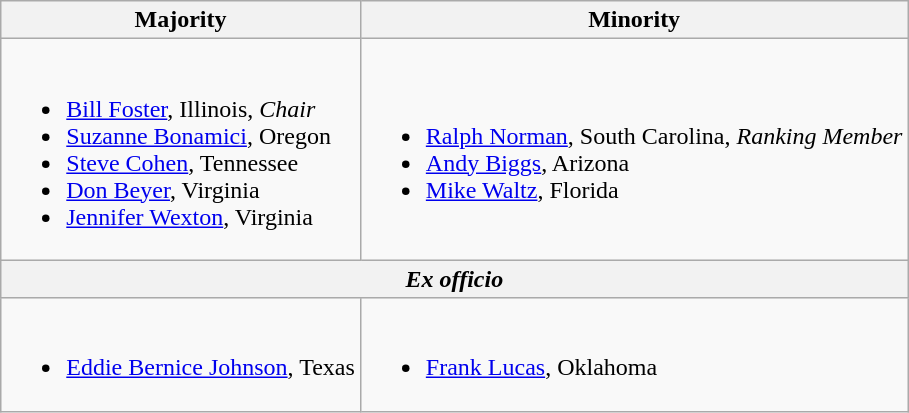<table class=wikitable>
<tr>
<th>Majority</th>
<th>Minority</th>
</tr>
<tr>
<td><br><ul><li><a href='#'>Bill Foster</a>, Illinois, <em>Chair</em></li><li><a href='#'>Suzanne Bonamici</a>, Oregon</li><li><a href='#'>Steve Cohen</a>, Tennessee</li><li><a href='#'>Don Beyer</a>, Virginia</li><li><a href='#'>Jennifer Wexton</a>, Virginia</li></ul></td>
<td><br><ul><li><a href='#'>Ralph Norman</a>, South Carolina, <em>Ranking Member</em></li><li><a href='#'>Andy Biggs</a>, Arizona</li><li><a href='#'>Mike Waltz</a>, Florida</li></ul></td>
</tr>
<tr>
<th colspan=2><em>Ex officio</em></th>
</tr>
<tr>
<td><br><ul><li><a href='#'>Eddie Bernice Johnson</a>, Texas</li></ul></td>
<td><br><ul><li><a href='#'>Frank Lucas</a>, Oklahoma</li></ul></td>
</tr>
</table>
